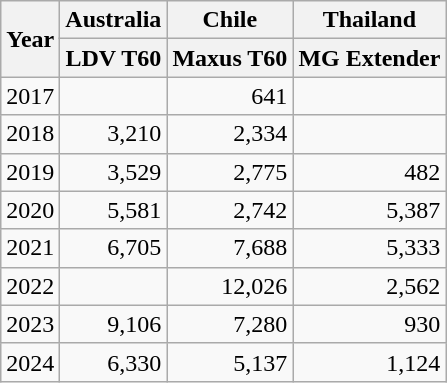<table class="wikitable" style="text-align: right;">
<tr>
<th rowspan="2">Year</th>
<th>Australia</th>
<th>Chile</th>
<th>Thailand</th>
</tr>
<tr>
<th>LDV T60</th>
<th>Maxus T60</th>
<th>MG Extender</th>
</tr>
<tr>
<td>2017</td>
<td></td>
<td>641</td>
<td></td>
</tr>
<tr>
<td>2018</td>
<td>3,210</td>
<td>2,334</td>
<td></td>
</tr>
<tr>
<td>2019</td>
<td>3,529 </td>
<td>2,775</td>
<td>482</td>
</tr>
<tr>
<td>2020</td>
<td>5,581</td>
<td>2,742</td>
<td>5,387</td>
</tr>
<tr>
<td>2021</td>
<td>6,705</td>
<td>7,688</td>
<td>5,333</td>
</tr>
<tr>
<td>2022</td>
<td></td>
<td>12,026</td>
<td>2,562</td>
</tr>
<tr>
<td>2023</td>
<td>9,106</td>
<td>7,280</td>
<td>930</td>
</tr>
<tr>
<td>2024</td>
<td>6,330</td>
<td>5,137</td>
<td>1,124</td>
</tr>
</table>
